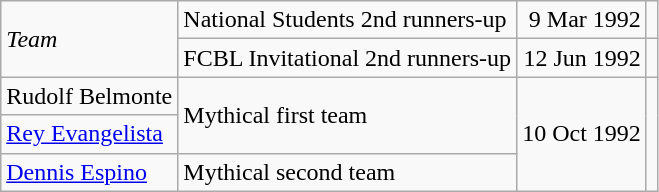<table class=wikitable>
<tr>
<td rowspan=2><em>Team</em></td>
<td>National Students 2nd runners-up</td>
<td align=right>9 Mar 1992</td>
<td align=center></td>
</tr>
<tr>
<td>FCBL Invitational 2nd runners-up</td>
<td align=right>12 Jun 1992</td>
<td align=center></td>
</tr>
<tr>
<td>Rudolf Belmonte</td>
<td rowspan=2>Mythical first team</td>
<td align=right rowspan=3>10 Oct 1992</td>
<td align=center rowspan=3></td>
</tr>
<tr>
<td><a href='#'>Rey Evangelista</a></td>
</tr>
<tr>
<td><a href='#'>Dennis Espino</a></td>
<td>Mythical second team</td>
</tr>
</table>
